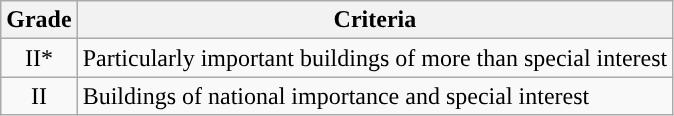<table class="wikitable">
<tr>
<th>Grade</th>
<th>Criteria</th>
</tr>
<tr>
<td align="center" >II*</td>
<td>Particularly important buildings of more than special interest</td>
</tr>
<tr>
<td align="center" >II</td>
<td>Buildings of national importance and special interest</td>
</tr>
</table>
